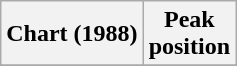<table class="wikitable plainrowheaders" style="text-align:center;">
<tr>
<th scope="col">Chart (1988)</th>
<th scope="col">Peak<br>position</th>
</tr>
<tr>
</tr>
</table>
